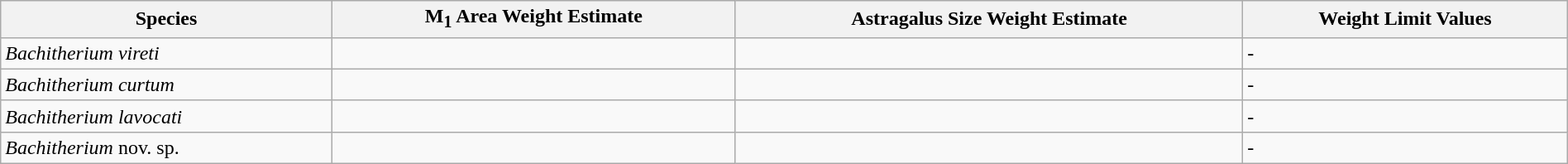<table class="wikitable sortable mw-collapsible mw-collapsed" width=100%>
<tr>
<th scope="col">Species</th>
<th scope="col">M<sub>1</sub> Area Weight Estimate</th>
<th scope="col">Astragalus Size Weight Estimate</th>
<th scope="col">Weight Limit Values</th>
</tr>
<tr>
<td><em>Bachitherium vireti</em></td>
<td></td>
<td></td>
<td> - </td>
</tr>
<tr>
<td><em>Bachitherium curtum</em></td>
<td></td>
<td></td>
<td> - </td>
</tr>
<tr>
<td><em>Bachitherium lavocati</em></td>
<td></td>
<td></td>
<td> - </td>
</tr>
<tr>
<td><em>Bachitherium</em> nov. sp.</td>
<td></td>
<td></td>
<td> - </td>
</tr>
</table>
